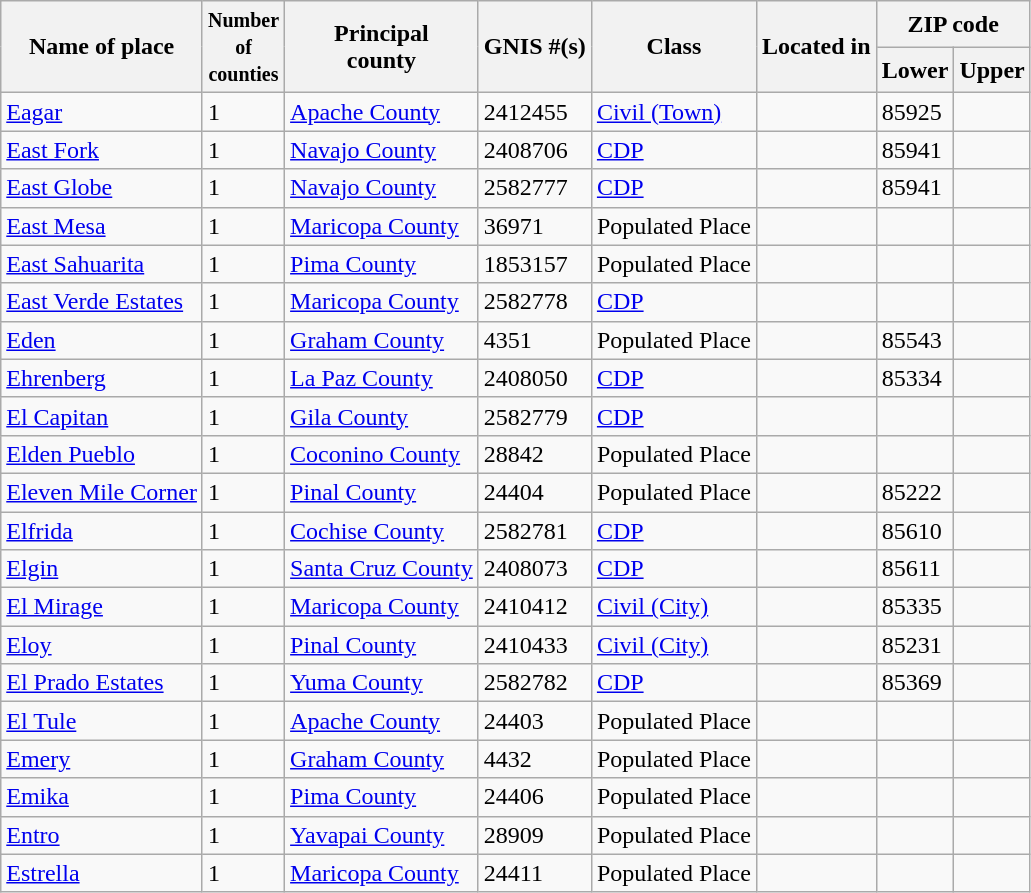<table class="wikitable sortable">
<tr>
<th rowspan=2>Name of place</th>
<th rowspan=2><small>Number <br>of<br>counties</small></th>
<th rowspan=2>Principal <br> county</th>
<th rowspan=2>GNIS #(s)</th>
<th rowspan=2>Class</th>
<th rowspan=2>Located in</th>
<th colspan=2>ZIP code</th>
</tr>
<tr>
<th>Lower</th>
<th>Upper</th>
</tr>
<tr>
<td><a href='#'>Eagar</a></td>
<td>1</td>
<td><a href='#'>Apache County</a></td>
<td>2412455</td>
<td><a href='#'>Civil (Town)</a></td>
<td></td>
<td>85925</td>
<td></td>
</tr>
<tr>
<td><a href='#'>East Fork</a></td>
<td>1</td>
<td><a href='#'>Navajo County</a></td>
<td>2408706</td>
<td><a href='#'>CDP</a></td>
<td></td>
<td>85941</td>
<td></td>
</tr>
<tr>
<td><a href='#'>East Globe</a></td>
<td>1</td>
<td><a href='#'>Navajo County</a></td>
<td>2582777</td>
<td><a href='#'>CDP</a></td>
<td></td>
<td>85941</td>
<td></td>
</tr>
<tr>
<td><a href='#'>East Mesa</a></td>
<td>1</td>
<td><a href='#'>Maricopa County</a></td>
<td>36971</td>
<td>Populated Place</td>
<td></td>
<td></td>
<td></td>
</tr>
<tr>
<td><a href='#'>East Sahuarita</a></td>
<td>1</td>
<td><a href='#'>Pima County</a></td>
<td>1853157</td>
<td>Populated Place</td>
<td></td>
<td></td>
<td></td>
</tr>
<tr>
<td><a href='#'>East Verde Estates</a></td>
<td>1</td>
<td><a href='#'>Maricopa County</a></td>
<td>2582778</td>
<td><a href='#'>CDP</a></td>
<td></td>
<td></td>
<td></td>
</tr>
<tr>
<td><a href='#'>Eden</a></td>
<td>1</td>
<td><a href='#'>Graham County</a></td>
<td>4351</td>
<td>Populated Place</td>
<td></td>
<td>85543</td>
<td></td>
</tr>
<tr>
<td><a href='#'>Ehrenberg</a></td>
<td>1</td>
<td><a href='#'>La Paz County</a></td>
<td>2408050</td>
<td><a href='#'>CDP</a></td>
<td></td>
<td>85334</td>
<td></td>
</tr>
<tr>
<td><a href='#'>El Capitan</a></td>
<td>1</td>
<td><a href='#'>Gila County</a></td>
<td>2582779</td>
<td><a href='#'>CDP</a></td>
<td></td>
<td></td>
<td></td>
</tr>
<tr>
<td><a href='#'>Elden Pueblo</a></td>
<td>1</td>
<td><a href='#'>Coconino County</a></td>
<td>28842</td>
<td>Populated Place</td>
<td></td>
<td></td>
<td></td>
</tr>
<tr>
<td><a href='#'>Eleven Mile Corner</a></td>
<td>1</td>
<td><a href='#'>Pinal County</a></td>
<td>24404</td>
<td>Populated Place</td>
<td></td>
<td>85222</td>
<td></td>
</tr>
<tr>
<td><a href='#'>Elfrida</a></td>
<td>1</td>
<td><a href='#'>Cochise County</a></td>
<td>2582781</td>
<td><a href='#'>CDP</a></td>
<td></td>
<td>85610</td>
<td></td>
</tr>
<tr>
<td><a href='#'>Elgin</a></td>
<td>1</td>
<td><a href='#'>Santa Cruz County</a></td>
<td>2408073</td>
<td><a href='#'>CDP</a></td>
<td></td>
<td>85611</td>
<td></td>
</tr>
<tr>
<td><a href='#'>El Mirage</a></td>
<td>1</td>
<td><a href='#'>Maricopa County</a></td>
<td>2410412</td>
<td><a href='#'>Civil (City)</a></td>
<td></td>
<td>85335</td>
<td></td>
</tr>
<tr>
<td><a href='#'>Eloy</a></td>
<td>1</td>
<td><a href='#'>Pinal County</a></td>
<td>2410433</td>
<td><a href='#'>Civil (City)</a></td>
<td></td>
<td>85231</td>
<td></td>
</tr>
<tr>
<td><a href='#'>El Prado Estates</a></td>
<td>1</td>
<td><a href='#'>Yuma County</a></td>
<td>2582782</td>
<td><a href='#'>CDP</a></td>
<td></td>
<td>85369</td>
<td></td>
</tr>
<tr>
<td><a href='#'>El Tule</a></td>
<td>1</td>
<td><a href='#'>Apache County</a></td>
<td>24403</td>
<td>Populated Place</td>
<td></td>
<td></td>
<td></td>
</tr>
<tr>
<td><a href='#'>Emery</a></td>
<td>1</td>
<td><a href='#'>Graham County</a></td>
<td>4432</td>
<td>Populated Place</td>
<td></td>
<td></td>
<td></td>
</tr>
<tr>
<td><a href='#'>Emika</a></td>
<td>1</td>
<td><a href='#'>Pima County</a></td>
<td>24406</td>
<td>Populated Place</td>
<td></td>
<td></td>
<td></td>
</tr>
<tr>
<td><a href='#'>Entro</a></td>
<td>1</td>
<td><a href='#'>Yavapai County</a></td>
<td>28909</td>
<td>Populated Place</td>
<td></td>
<td></td>
<td></td>
</tr>
<tr>
<td><a href='#'>Estrella</a></td>
<td>1</td>
<td><a href='#'>Maricopa County</a></td>
<td>24411</td>
<td>Populated Place</td>
<td></td>
<td></td>
<td></td>
</tr>
</table>
